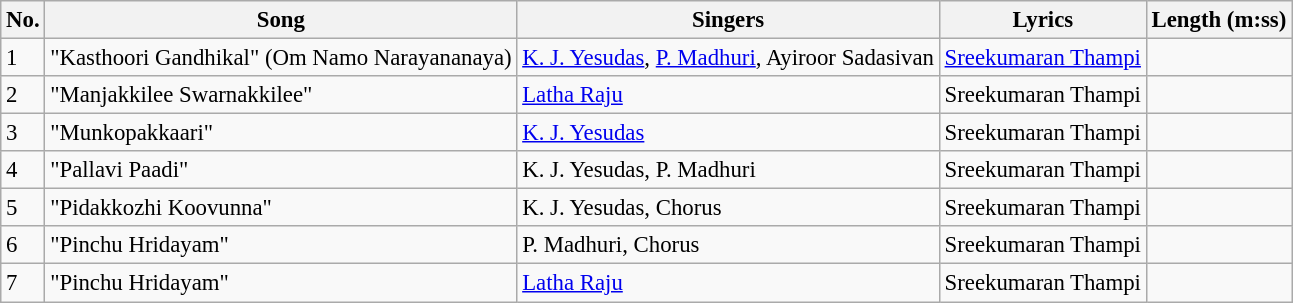<table class="wikitable" style="font-size:95%;">
<tr>
<th>No.</th>
<th>Song</th>
<th>Singers</th>
<th>Lyrics</th>
<th>Length (m:ss)</th>
</tr>
<tr>
<td>1</td>
<td>"Kasthoori Gandhikal" (Om Namo Narayananaya)</td>
<td><a href='#'>K. J. Yesudas</a>, <a href='#'>P. Madhuri</a>, Ayiroor Sadasivan</td>
<td><a href='#'>Sreekumaran Thampi</a></td>
<td></td>
</tr>
<tr>
<td>2</td>
<td>"Manjakkilee Swarnakkilee"</td>
<td><a href='#'>Latha Raju</a></td>
<td>Sreekumaran Thampi</td>
<td></td>
</tr>
<tr>
<td>3</td>
<td>"Munkopakkaari"</td>
<td><a href='#'>K. J. Yesudas</a></td>
<td>Sreekumaran Thampi</td>
<td></td>
</tr>
<tr>
<td>4</td>
<td>"Pallavi Paadi"</td>
<td>K. J. Yesudas, P. Madhuri</td>
<td>Sreekumaran Thampi</td>
<td></td>
</tr>
<tr>
<td>5</td>
<td>"Pidakkozhi Koovunna"</td>
<td>K. J. Yesudas, Chorus</td>
<td>Sreekumaran Thampi</td>
<td></td>
</tr>
<tr>
<td>6</td>
<td>"Pinchu Hridayam"</td>
<td>P. Madhuri, Chorus</td>
<td>Sreekumaran Thampi</td>
<td></td>
</tr>
<tr>
<td>7</td>
<td>"Pinchu Hridayam"</td>
<td><a href='#'>Latha Raju</a></td>
<td>Sreekumaran Thampi</td>
<td></td>
</tr>
</table>
